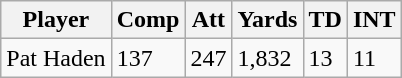<table class="wikitable">
<tr>
<th>Player</th>
<th>Comp</th>
<th>Att</th>
<th>Yards</th>
<th>TD</th>
<th>INT</th>
</tr>
<tr>
<td>Pat Haden</td>
<td>137</td>
<td>247</td>
<td>1,832</td>
<td>13</td>
<td>11</td>
</tr>
</table>
